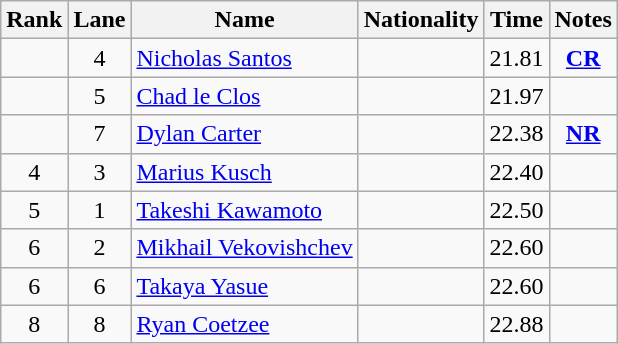<table class="wikitable sortable" style="text-align:center">
<tr>
<th>Rank</th>
<th>Lane</th>
<th>Name</th>
<th>Nationality</th>
<th>Time</th>
<th>Notes</th>
</tr>
<tr>
<td></td>
<td>4</td>
<td align=left><a href='#'>Nicholas Santos</a></td>
<td align=left></td>
<td>21.81</td>
<td><strong><a href='#'>CR</a></strong></td>
</tr>
<tr>
<td></td>
<td>5</td>
<td align=left><a href='#'>Chad le Clos</a></td>
<td align=left></td>
<td>21.97</td>
<td></td>
</tr>
<tr>
<td></td>
<td>7</td>
<td align=left><a href='#'>Dylan Carter</a></td>
<td align=left></td>
<td>22.38</td>
<td><strong><a href='#'>NR</a></strong></td>
</tr>
<tr>
<td>4</td>
<td>3</td>
<td align=left><a href='#'>Marius Kusch</a></td>
<td align=left></td>
<td>22.40</td>
<td></td>
</tr>
<tr>
<td>5</td>
<td>1</td>
<td align=left><a href='#'>Takeshi Kawamoto</a></td>
<td align=left></td>
<td>22.50</td>
<td></td>
</tr>
<tr>
<td>6</td>
<td>2</td>
<td align=left><a href='#'>Mikhail Vekovishchev</a></td>
<td align=left></td>
<td>22.60</td>
<td></td>
</tr>
<tr>
<td>6</td>
<td>6</td>
<td align=left><a href='#'>Takaya Yasue</a></td>
<td align=left></td>
<td>22.60</td>
<td></td>
</tr>
<tr>
<td>8</td>
<td>8</td>
<td align=left><a href='#'>Ryan Coetzee</a></td>
<td align=left></td>
<td>22.88</td>
<td></td>
</tr>
</table>
